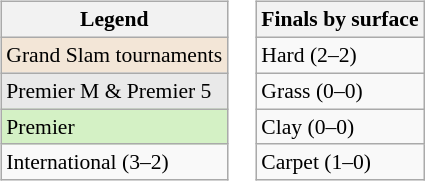<table>
<tr valign=top>
<td><br><table class=wikitable style=font-size:90%>
<tr>
<th>Legend</th>
</tr>
<tr>
<td style="background:#f3e6d7;">Grand Slam tournaments</td>
</tr>
<tr>
<td style="background:#e9e9e9;">Premier M & Premier 5</td>
</tr>
<tr>
<td style="background:#d4f1c5;">Premier</td>
</tr>
<tr>
<td>International (3–2)</td>
</tr>
</table>
</td>
<td><br><table class=wikitable style=font-size:90%>
<tr>
<th>Finals by surface</th>
</tr>
<tr>
<td>Hard (2–2)</td>
</tr>
<tr>
<td>Grass (0–0)</td>
</tr>
<tr>
<td>Clay (0–0)</td>
</tr>
<tr>
<td>Carpet (1–0)</td>
</tr>
</table>
</td>
</tr>
</table>
